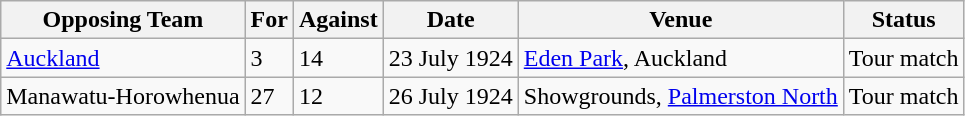<table class=wikitable>
<tr>
<th>Opposing Team</th>
<th>For</th>
<th>Against</th>
<th>Date</th>
<th>Venue</th>
<th>Status</th>
</tr>
<tr>
<td><a href='#'>Auckland</a></td>
<td>3</td>
<td>14</td>
<td>23 July 1924</td>
<td><a href='#'>Eden Park</a>, Auckland</td>
<td>Tour match</td>
</tr>
<tr>
<td>Manawatu-Horowhenua</td>
<td>27</td>
<td>12</td>
<td>26 July 1924</td>
<td>Showgrounds, <a href='#'>Palmerston North</a></td>
<td>Tour match</td>
</tr>
</table>
